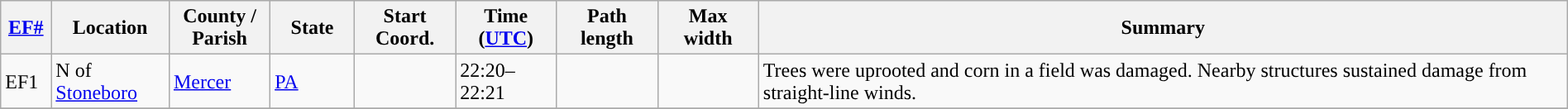<table class="wikitable sortable" style="width:100%;">
<tr>
<th scope="col"  style="width:3%; text-align:center;"><a href='#'>EF#</a></th>
<th scope="col"  style="width:7%; text-align:center;" class="unsortable">Location</th>
<th scope="col"  style="width:6%; text-align:center;" class="unsortable">County / Parish</th>
<th scope="col"  style="width:5%; text-align:center;">State</th>
<th scope="col"  style="width:6%; text-align:center;">Start Coord.</th>
<th scope="col"  style="width:6%; text-align:center;">Time (<a href='#'>UTC</a>)</th>
<th scope="col"  style="width:6%; text-align:center;">Path length</th>
<th scope="col"  style="width:6%; text-align:center;">Max width</th>
<th scope="col" class="unsortable" style="width:48%; text-align:center;">Summary</th>
</tr>
<tr>
<td>EF1</td>
<td>N of <a href='#'>Stoneboro</a></td>
<td><a href='#'>Mercer</a></td>
<td><a href='#'>PA</a></td>
<td></td>
<td>22:20–22:21</td>
<td></td>
<td></td>
<td>Trees were uprooted and corn in a field was damaged. Nearby structures sustained damage from straight-line winds.</td>
</tr>
<tr>
</tr>
</table>
